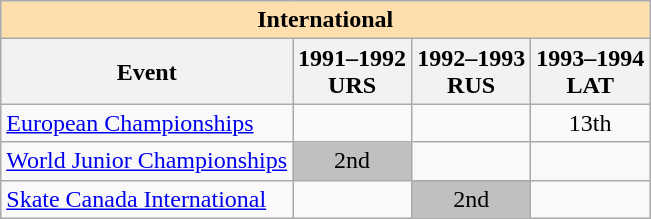<table class="wikitable" style="text-align:center">
<tr>
<th style="background-color: #ffdead; " colspan=4 align=center><strong>International</strong></th>
</tr>
<tr>
<th>Event</th>
<th>1991–1992 <br> URS</th>
<th>1992–1993 <br> RUS</th>
<th>1993–1994 <br> LAT</th>
</tr>
<tr>
<td align=left><a href='#'>European Championships</a></td>
<td></td>
<td></td>
<td>13th</td>
</tr>
<tr>
<td align=left><a href='#'>World Junior Championships</a></td>
<td bgcolor=silver>2nd</td>
<td></td>
<td></td>
</tr>
<tr>
<td align=left><a href='#'>Skate Canada International</a></td>
<td></td>
<td bgcolor=silver>2nd</td>
<td></td>
</tr>
</table>
